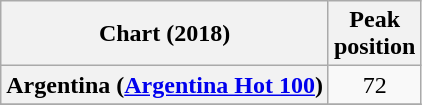<table class="wikitable plainrowheaders" style="text-align:center">
<tr>
<th scope="col">Chart (2018)</th>
<th scope="col">Peak<br> position</th>
</tr>
<tr>
<th scope="row">Argentina (<a href='#'>Argentina Hot 100</a>)</th>
<td>72</td>
</tr>
<tr>
</tr>
</table>
